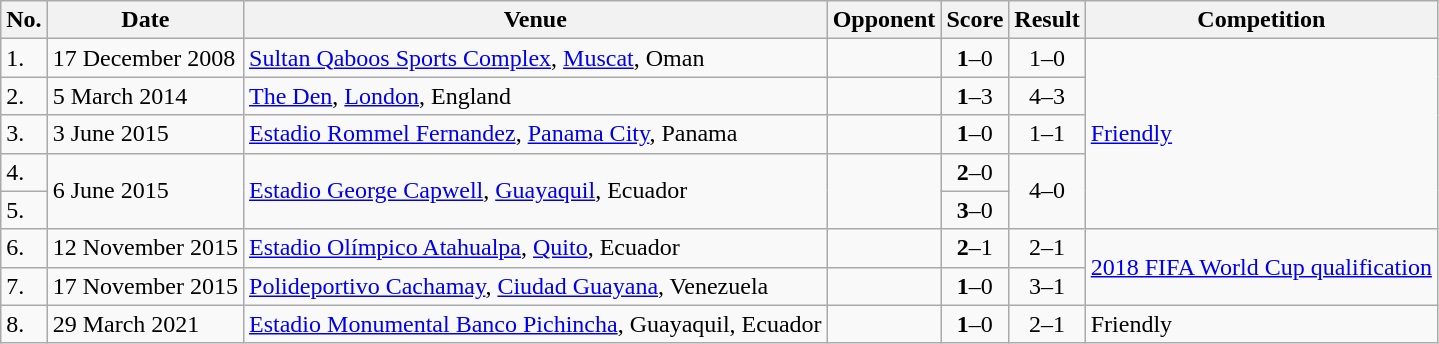<table class="wikitable collapsible">
<tr>
<th>No.</th>
<th>Date</th>
<th>Venue</th>
<th>Opponent</th>
<th>Score</th>
<th>Result</th>
<th>Competition</th>
</tr>
<tr>
<td>1.</td>
<td>17 December 2008</td>
<td><a href='#'>Sultan Qaboos Sports Complex</a>, <a href='#'>Muscat</a>, Oman</td>
<td></td>
<td align=center><strong>1</strong>–0</td>
<td align=center>1–0</td>
<td rowspan=5><a href='#'>Friendly</a></td>
</tr>
<tr>
<td>2.</td>
<td>5 March 2014</td>
<td><a href='#'>The Den</a>, <a href='#'>London</a>, England</td>
<td></td>
<td align=center><strong>1</strong>–3</td>
<td align=center>4–3</td>
</tr>
<tr>
<td>3.</td>
<td>3 June 2015</td>
<td><a href='#'>Estadio Rommel Fernandez</a>, <a href='#'>Panama City</a>, Panama</td>
<td></td>
<td align=center><strong>1</strong>–0</td>
<td align=center>1–1</td>
</tr>
<tr>
<td>4.</td>
<td rowspan=2>6 June 2015</td>
<td rowspan=2><a href='#'>Estadio George Capwell</a>, <a href='#'>Guayaquil</a>, Ecuador</td>
<td rowspan=2></td>
<td align=center><strong>2</strong>–0</td>
<td rowspan=2 align=center>4–0</td>
</tr>
<tr>
<td>5.</td>
<td align=center><strong>3</strong>–0</td>
</tr>
<tr>
<td>6.</td>
<td>12 November 2015</td>
<td><a href='#'>Estadio Olímpico Atahualpa</a>, <a href='#'>Quito</a>, Ecuador</td>
<td></td>
<td align=center><strong>2</strong>–1</td>
<td align=center>2–1</td>
<td rowspan=2><a href='#'>2018 FIFA World Cup qualification</a></td>
</tr>
<tr>
<td>7.</td>
<td>17 November 2015</td>
<td><a href='#'>Polideportivo Cachamay</a>, <a href='#'>Ciudad Guayana</a>, Venezuela</td>
<td></td>
<td align=center><strong>1</strong>–0</td>
<td align=center>3–1</td>
</tr>
<tr>
<td>8.</td>
<td>29 March 2021</td>
<td><a href='#'>Estadio Monumental Banco Pichincha</a>, Guayaquil, Ecuador</td>
<td></td>
<td align=center><strong>1</strong>–0</td>
<td align=center>2–1</td>
<td>Friendly</td>
</tr>
</table>
